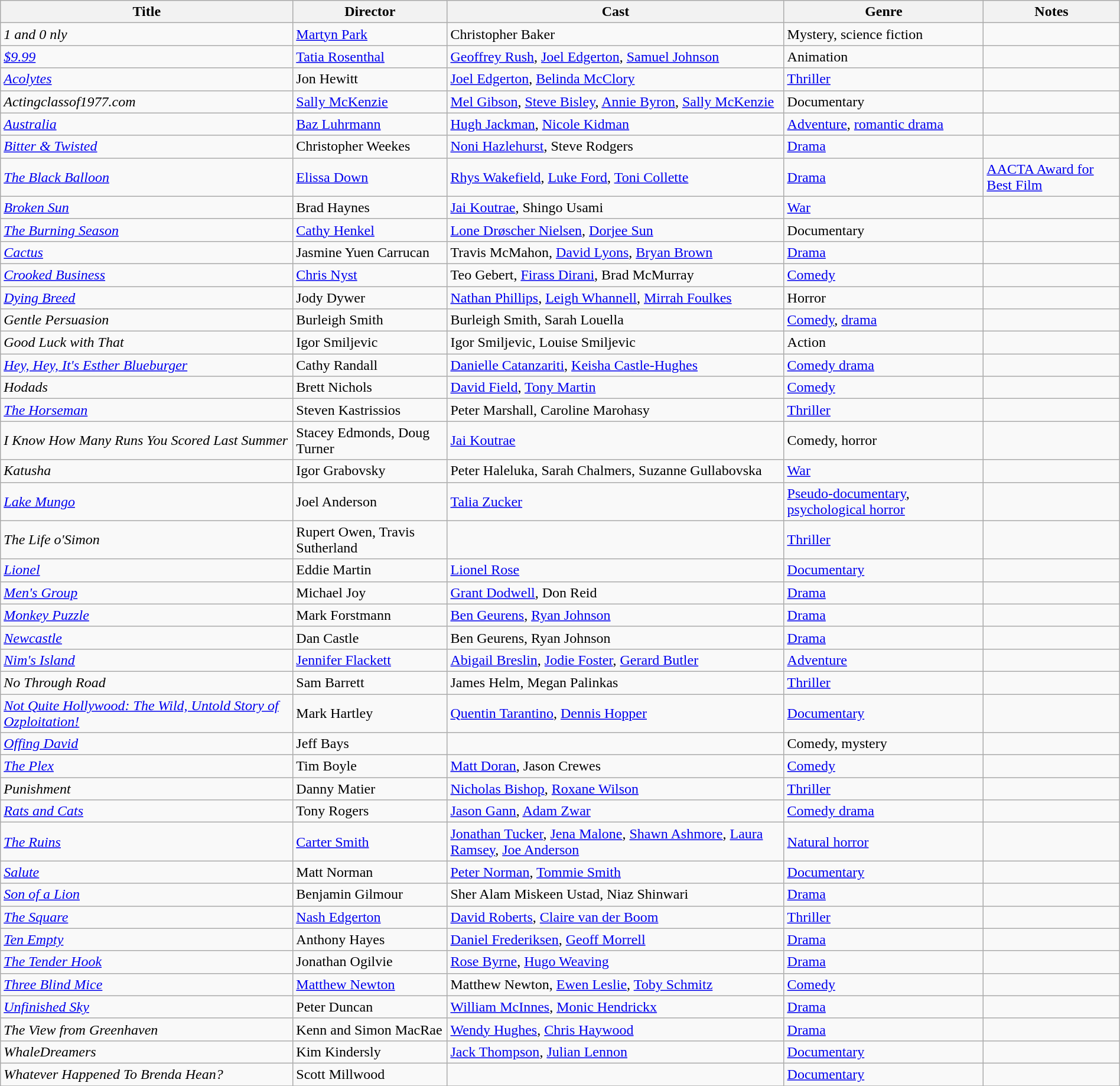<table class="wikitable sortable" style="width:100%;">
<tr>
<th>Title</th>
<th>Director</th>
<th>Cast</th>
<th>Genre</th>
<th>Notes</th>
</tr>
<tr>
<td><em>1 and 0 nly</em></td>
<td><a href='#'>Martyn Park</a></td>
<td>Christopher Baker</td>
<td>Mystery, science fiction</td>
<td></td>
</tr>
<tr>
<td><em><a href='#'>$9.99</a></em></td>
<td><a href='#'>Tatia Rosenthal</a></td>
<td><a href='#'>Geoffrey Rush</a>, <a href='#'>Joel Edgerton</a>, <a href='#'>Samuel Johnson</a></td>
<td>Animation</td>
<td></td>
</tr>
<tr>
<td><em><a href='#'>Acolytes</a></em></td>
<td>Jon Hewitt</td>
<td><a href='#'>Joel Edgerton</a>, <a href='#'>Belinda McClory</a></td>
<td><a href='#'>Thriller</a></td>
<td></td>
</tr>
<tr>
<td><em>Actingclassof1977.com</em></td>
<td><a href='#'>Sally McKenzie</a></td>
<td><a href='#'>Mel Gibson</a>, <a href='#'>Steve Bisley</a>, <a href='#'>Annie Byron</a>, <a href='#'>Sally McKenzie</a></td>
<td>Documentary</td>
<td></td>
</tr>
<tr>
<td><em><a href='#'>Australia</a></em></td>
<td><a href='#'>Baz Luhrmann</a></td>
<td><a href='#'>Hugh Jackman</a>, <a href='#'>Nicole Kidman</a></td>
<td><a href='#'>Adventure</a>, <a href='#'>romantic drama</a></td>
<td></td>
</tr>
<tr>
<td><em><a href='#'>Bitter & Twisted</a></em></td>
<td>Christopher Weekes</td>
<td><a href='#'>Noni Hazlehurst</a>, Steve Rodgers</td>
<td><a href='#'>Drama</a></td>
<td></td>
</tr>
<tr>
<td><em> <a href='#'>The Black Balloon</a></em></td>
<td><a href='#'>Elissa Down</a></td>
<td><a href='#'>Rhys Wakefield</a>, <a href='#'>Luke Ford</a>, <a href='#'>Toni Collette</a></td>
<td><a href='#'>Drama</a></td>
<td><a href='#'>AACTA Award for Best Film</a></td>
</tr>
<tr>
<td><em><a href='#'>Broken Sun</a></em></td>
<td>Brad Haynes</td>
<td><a href='#'>Jai Koutrae</a>, Shingo Usami</td>
<td><a href='#'>War</a></td>
<td></td>
</tr>
<tr>
<td><em><a href='#'>The Burning Season</a></em></td>
<td><a href='#'>Cathy Henkel</a></td>
<td><a href='#'>Lone Drøscher Nielsen</a>, <a href='#'>Dorjee Sun</a></td>
<td>Documentary</td>
<td></td>
</tr>
<tr>
<td><em><a href='#'>Cactus</a></em></td>
<td>Jasmine Yuen Carrucan</td>
<td>Travis McMahon, <a href='#'>David Lyons</a>, <a href='#'>Bryan Brown</a></td>
<td><a href='#'>Drama</a></td>
<td></td>
</tr>
<tr>
<td><em><a href='#'>Crooked Business</a></em></td>
<td><a href='#'>Chris Nyst</a></td>
<td>Teo Gebert, <a href='#'>Firass Dirani</a>, Brad McMurray</td>
<td><a href='#'>Comedy</a></td>
<td></td>
</tr>
<tr>
<td><em><a href='#'>Dying Breed</a></em></td>
<td>Jody Dywer</td>
<td><a href='#'>Nathan Phillips</a>, <a href='#'>Leigh Whannell</a>, <a href='#'>Mirrah Foulkes</a></td>
<td>Horror</td>
<td></td>
</tr>
<tr>
<td><em>Gentle Persuasion</em></td>
<td>Burleigh Smith</td>
<td>Burleigh Smith, Sarah Louella</td>
<td><a href='#'>Comedy</a>, <a href='#'>drama</a></td>
<td></td>
</tr>
<tr>
<td><em>Good Luck with That</em></td>
<td>Igor Smiljevic</td>
<td>Igor Smiljevic, Louise Smiljevic</td>
<td>Action</td>
<td></td>
</tr>
<tr>
<td><em><a href='#'>Hey, Hey, It's Esther Blueburger</a></em></td>
<td>Cathy Randall</td>
<td><a href='#'>Danielle Catanzariti</a>, <a href='#'>Keisha Castle-Hughes</a></td>
<td><a href='#'>Comedy drama</a></td>
<td></td>
</tr>
<tr>
<td><em>Hodads</em></td>
<td>Brett Nichols</td>
<td><a href='#'>David Field</a>, <a href='#'>Tony Martin</a></td>
<td><a href='#'>Comedy</a></td>
<td></td>
</tr>
<tr>
<td><em><a href='#'>The Horseman</a></em></td>
<td>Steven Kastrissios</td>
<td>Peter Marshall, Caroline Marohasy</td>
<td><a href='#'>Thriller</a></td>
<td></td>
</tr>
<tr>
<td><em>I Know How Many Runs You Scored Last Summer</em></td>
<td>Stacey Edmonds, Doug Turner</td>
<td><a href='#'>Jai Koutrae</a></td>
<td>Comedy, horror</td>
<td></td>
</tr>
<tr>
<td><em>Katusha</em></td>
<td>Igor Grabovsky</td>
<td>Peter Haleluka, Sarah Chalmers, Suzanne Gullabovska</td>
<td><a href='#'>War</a></td>
<td></td>
</tr>
<tr>
<td><em><a href='#'>Lake Mungo</a></em></td>
<td>Joel Anderson</td>
<td><a href='#'>Talia Zucker</a></td>
<td><a href='#'>Pseudo-documentary</a>, <a href='#'>psychological horror</a></td>
<td></td>
</tr>
<tr>
<td><em>The Life o'Simon</em></td>
<td>Rupert Owen, Travis Sutherland</td>
<td></td>
<td><a href='#'>Thriller</a></td>
<td></td>
</tr>
<tr>
<td><em> <a href='#'>Lionel</a></em></td>
<td>Eddie Martin</td>
<td><a href='#'>Lionel Rose</a></td>
<td><a href='#'>Documentary</a></td>
<td></td>
</tr>
<tr>
<td><em><a href='#'>Men's Group</a></em></td>
<td>Michael Joy</td>
<td><a href='#'>Grant Dodwell</a>, Don Reid</td>
<td><a href='#'>Drama</a></td>
<td></td>
</tr>
<tr>
<td><em><a href='#'>Monkey Puzzle</a></em></td>
<td>Mark Forstmann</td>
<td><a href='#'>Ben Geurens</a>, <a href='#'>Ryan Johnson</a></td>
<td><a href='#'>Drama</a></td>
<td></td>
</tr>
<tr>
<td><em><a href='#'>Newcastle</a> </em></td>
<td>Dan Castle</td>
<td>Ben Geurens, Ryan Johnson</td>
<td><a href='#'>Drama</a></td>
<td></td>
</tr>
<tr>
<td><em><a href='#'>Nim's Island</a></em></td>
<td><a href='#'>Jennifer Flackett</a></td>
<td><a href='#'>Abigail Breslin</a>, <a href='#'>Jodie Foster</a>, <a href='#'>Gerard Butler</a></td>
<td><a href='#'>Adventure</a></td>
<td></td>
</tr>
<tr>
<td><em>No Through Road</em></td>
<td>Sam Barrett</td>
<td>James Helm, Megan Palinkas</td>
<td><a href='#'>Thriller</a></td>
<td></td>
</tr>
<tr>
<td><em> <a href='#'>Not Quite Hollywood: The Wild, Untold Story of Ozploitation!</a></em></td>
<td>Mark Hartley</td>
<td><a href='#'>Quentin Tarantino</a>, <a href='#'>Dennis Hopper</a></td>
<td><a href='#'>Documentary</a></td>
<td></td>
</tr>
<tr>
<td><em><a href='#'>Offing David</a></em></td>
<td>Jeff Bays</td>
<td></td>
<td>Comedy, mystery</td>
<td></td>
</tr>
<tr>
<td><em><a href='#'>The Plex</a></em></td>
<td>Tim Boyle</td>
<td><a href='#'>Matt Doran</a>, Jason Crewes</td>
<td><a href='#'>Comedy</a></td>
<td></td>
</tr>
<tr>
<td><em>Punishment</em></td>
<td>Danny Matier</td>
<td><a href='#'>Nicholas Bishop</a>, <a href='#'>Roxane Wilson</a></td>
<td><a href='#'>Thriller</a></td>
<td></td>
</tr>
<tr>
<td><em><a href='#'>Rats and Cats</a></em></td>
<td>Tony Rogers</td>
<td><a href='#'>Jason Gann</a>, <a href='#'>Adam Zwar</a></td>
<td><a href='#'>Comedy drama</a></td>
<td></td>
</tr>
<tr>
<td><em><a href='#'>The Ruins</a></em></td>
<td><a href='#'>Carter Smith</a></td>
<td><a href='#'>Jonathan Tucker</a>, <a href='#'>Jena Malone</a>, <a href='#'>Shawn Ashmore</a>, <a href='#'>Laura Ramsey</a>, <a href='#'>Joe Anderson</a></td>
<td><a href='#'>Natural horror</a></td>
<td></td>
</tr>
<tr>
<td><em><a href='#'>Salute</a></em></td>
<td>Matt Norman</td>
<td><a href='#'>Peter Norman</a>, <a href='#'>Tommie Smith</a></td>
<td><a href='#'>Documentary</a></td>
<td></td>
</tr>
<tr>
<td><em><a href='#'>Son of a Lion</a></em></td>
<td>Benjamin Gilmour</td>
<td>Sher Alam Miskeen Ustad, Niaz Shinwari</td>
<td><a href='#'>Drama</a></td>
<td></td>
</tr>
<tr>
<td><em><a href='#'>The Square</a></em></td>
<td><a href='#'>Nash Edgerton</a></td>
<td><a href='#'>David Roberts</a>, <a href='#'>Claire van der Boom</a></td>
<td><a href='#'>Thriller</a></td>
<td></td>
</tr>
<tr>
<td><em><a href='#'>Ten Empty</a></em></td>
<td>Anthony Hayes</td>
<td><a href='#'>Daniel Frederiksen</a>, <a href='#'>Geoff Morrell</a></td>
<td><a href='#'>Drama</a></td>
<td></td>
</tr>
<tr>
<td><em><a href='#'>The Tender Hook</a></em></td>
<td>Jonathan Ogilvie</td>
<td><a href='#'>Rose Byrne</a>, <a href='#'>Hugo Weaving</a></td>
<td><a href='#'>Drama</a></td>
<td></td>
</tr>
<tr>
<td><em><a href='#'>Three Blind Mice</a></em></td>
<td><a href='#'>Matthew Newton</a></td>
<td>Matthew Newton, <a href='#'>Ewen Leslie</a>, <a href='#'>Toby Schmitz</a></td>
<td><a href='#'>Comedy</a></td>
<td></td>
</tr>
<tr>
<td><em><a href='#'>Unfinished Sky</a></em></td>
<td>Peter Duncan</td>
<td><a href='#'>William McInnes</a>, <a href='#'>Monic Hendrickx</a></td>
<td><a href='#'>Drama</a></td>
<td></td>
</tr>
<tr>
<td><em>The View from Greenhaven</em></td>
<td>Kenn and Simon MacRae</td>
<td><a href='#'>Wendy Hughes</a>, <a href='#'>Chris Haywood</a></td>
<td><a href='#'>Drama</a></td>
<td></td>
</tr>
<tr>
<td><em>WhaleDreamers</em></td>
<td>Kim Kindersly</td>
<td><a href='#'>Jack Thompson</a>, <a href='#'>Julian Lennon</a></td>
<td><a href='#'>Documentary</a></td>
<td></td>
</tr>
<tr>
<td><em>Whatever Happened To Brenda Hean?</em></td>
<td>Scott Millwood</td>
<td></td>
<td><a href='#'>Documentary</a></td>
<td></td>
</tr>
<tr>
</tr>
</table>
